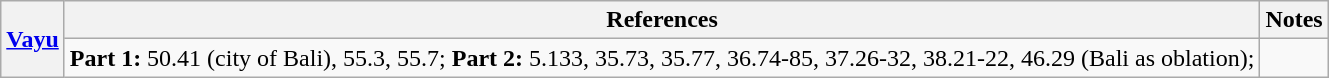<table class="wikitable">
<tr>
<th rowspan="2"><a href='#'>Vayu</a></th>
<th>References</th>
<th>Notes</th>
</tr>
<tr>
<td><strong>Part 1:</strong> 50.41 (city of Bali), 55.3, 55.7; <strong>Part 2:</strong>  5.133, 35.73, 35.77, 36.74-85, 37.26-32, 38.21-22, 46.29 (Bali as oblation);</td>
<td></td>
</tr>
</table>
